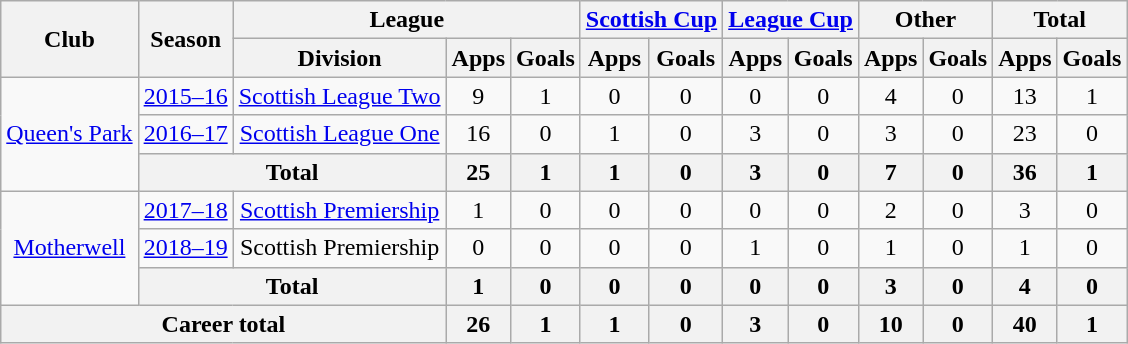<table class="wikitable" style="text-align: center">
<tr>
<th rowspan="2">Club</th>
<th rowspan="2">Season</th>
<th colspan="3">League</th>
<th colspan="2"><a href='#'>Scottish Cup</a></th>
<th colspan="2"><a href='#'>League Cup</a></th>
<th colspan="2">Other</th>
<th colspan="2">Total</th>
</tr>
<tr>
<th>Division</th>
<th>Apps</th>
<th>Goals</th>
<th>Apps</th>
<th>Goals</th>
<th>Apps</th>
<th>Goals</th>
<th>Apps</th>
<th>Goals</th>
<th>Apps</th>
<th>Goals</th>
</tr>
<tr>
<td rowspan=3><a href='#'>Queen's Park</a></td>
<td><a href='#'>2015–16</a></td>
<td><a href='#'>Scottish League Two</a></td>
<td>9</td>
<td>1</td>
<td>0</td>
<td>0</td>
<td>0</td>
<td>0</td>
<td>4</td>
<td>0</td>
<td>13</td>
<td>1</td>
</tr>
<tr>
<td><a href='#'>2016–17</a></td>
<td><a href='#'>Scottish League One</a></td>
<td>16</td>
<td>0</td>
<td>1</td>
<td>0</td>
<td>3</td>
<td>0</td>
<td>3</td>
<td>0</td>
<td>23</td>
<td>0</td>
</tr>
<tr>
<th colspan=2>Total</th>
<th>25</th>
<th>1</th>
<th>1</th>
<th>0</th>
<th>3</th>
<th>0</th>
<th>7</th>
<th>0</th>
<th>36</th>
<th>1</th>
</tr>
<tr>
<td rowspan=3><a href='#'>Motherwell</a></td>
<td><a href='#'>2017–18</a></td>
<td><a href='#'>Scottish Premiership</a></td>
<td>1</td>
<td>0</td>
<td>0</td>
<td>0</td>
<td>0</td>
<td>0</td>
<td>2</td>
<td>0</td>
<td>3</td>
<td>0</td>
</tr>
<tr>
<td><a href='#'>2018–19</a></td>
<td>Scottish Premiership</td>
<td>0</td>
<td>0</td>
<td>0</td>
<td>0</td>
<td>1</td>
<td>0</td>
<td>1</td>
<td>0</td>
<td>1</td>
<td>0</td>
</tr>
<tr>
<th colspan=2>Total</th>
<th>1</th>
<th>0</th>
<th>0</th>
<th>0</th>
<th>0</th>
<th>0</th>
<th>3</th>
<th>0</th>
<th>4</th>
<th>0</th>
</tr>
<tr>
<th colspan="3">Career total</th>
<th>26</th>
<th>1</th>
<th>1</th>
<th>0</th>
<th>3</th>
<th>0</th>
<th>10</th>
<th>0</th>
<th>40</th>
<th>1</th>
</tr>
</table>
